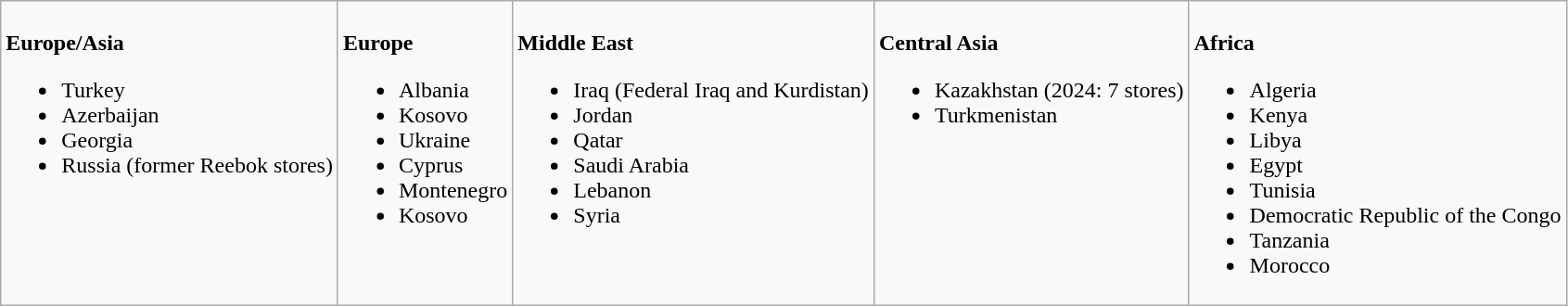<table class=wikitable>
<tr>
<td style="vertical-align:top;"><br>
<strong>Europe/Asia</strong><ul><li>Turkey</li><li>Azerbaijan</li><li>Georgia</li><li>Russia (former Reebok stores)</li></ul></td>
<td style="vertical-align:top;"><br>
<strong>Europe</strong><ul><li>Albania</li><li>Kosovo</li><li>Ukraine</li><li>Cyprus</li><li>Montenegro</li><li>Kosovo</li></ul></td>
<td style="vertical-align:top;"><br> 
<strong>Middle East</strong><ul><li>Iraq (Federal Iraq and Kurdistan)</li><li>Jordan</li><li>Qatar</li><li>Saudi Arabia</li><li>Lebanon</li><li>Syria</li></ul></td>
<td style="vertical-align:top;"><br><strong>Central Asia</strong>
<ul><li>Kazakhstan (2024: 7 stores)</li><li>Turkmenistan</li></ul></td>
<td style="vertical-align:top;"><br>
<strong>Africa</strong><ul><li>Algeria</li><li>Kenya</li><li>Libya</li><li>Egypt</li><li>Tunisia</li><li>Democratic Republic of the Congo</li><li>Tanzania</li><li>Morocco</li></ul></td>
</tr>
</table>
